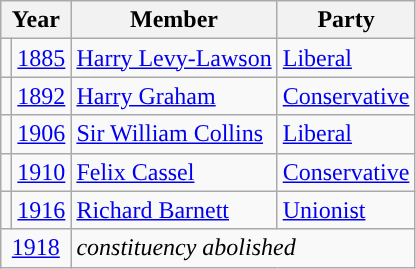<table class="wikitable">
<tr>
<th colspan="2">Year</th>
<th>Member</th>
<th>Party</th>
</tr>
<tr>
<td style="color:inherit;background-color: "></td>
<td><a href='#'>1885</a></td>
<td><a href='#'>Harry Levy-Lawson</a></td>
<td><a href='#'>Liberal</a></td>
</tr>
<tr>
<td style="color:inherit;background-color: "></td>
<td><a href='#'>1892</a></td>
<td><a href='#'>Harry Graham</a></td>
<td><a href='#'>Conservative</a></td>
</tr>
<tr>
<td style="color:inherit;background-color: "></td>
<td><a href='#'>1906</a></td>
<td><a href='#'>Sir William Collins</a></td>
<td><a href='#'>Liberal</a></td>
</tr>
<tr>
<td style="color:inherit;background-color: "></td>
<td><a href='#'>1910</a></td>
<td><a href='#'>Felix Cassel</a></td>
<td><a href='#'>Conservative</a></td>
</tr>
<tr>
<td style="color:inherit;background-color: "></td>
<td><a href='#'>1916</a></td>
<td><a href='#'>Richard Barnett</a></td>
<td><a href='#'>Unionist</a></td>
</tr>
<tr>
<td colspan="2" align="center"><a href='#'>1918</a></td>
<td colspan="2"><em>constituency abolished</em></td>
</tr>
</table>
